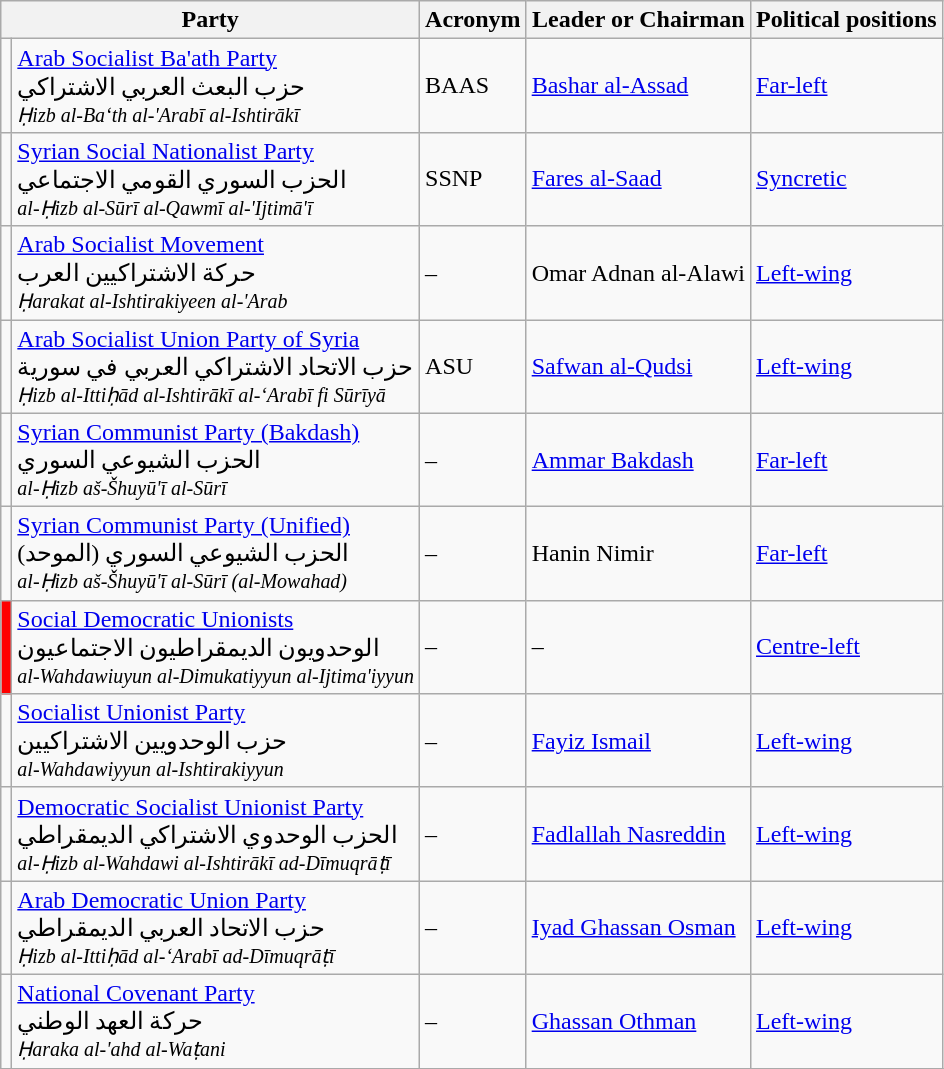<table class="wikitable">
<tr>
<th colspan=2>Party</th>
<th>Acronym</th>
<th>Leader or Chairman</th>
<th>Political positions</th>
</tr>
<tr>
<td bgcolor=></td>
<td><a href='#'>Arab Socialist Ba'ath Party</a><br><span>حزب البعث العربي الاشتراكي</span><br><small><em>Ḥizb al-Ba‘th al-'Arabī al-Ishtirākī</em></small></td>
<td>BAAS</td>
<td><a href='#'>Bashar al-Assad</a></td>
<td><a href='#'>Far-left</a></td>
</tr>
<tr>
<td bgcolor=></td>
<td><a href='#'>Syrian Social Nationalist Party</a><br><span>الحزب السوري القومي الاجتماعي</span><br><small><em>al-Ḥizb al-Sūrī al-Qawmī al-'Ijtimā'ī</em></small></td>
<td>SSNP</td>
<td><a href='#'>Fares al-Saad</a></td>
<td><a href='#'>Syncretic</a></td>
</tr>
<tr>
<td bgcolor=></td>
<td><a href='#'>Arab Socialist Movement</a><br><span>حركة الاشتراكيين العرب</span><br><small><em>Ḥarakat al-Ishtirakiyeen al-'Arab</em></small></td>
<td>–</td>
<td>Omar Adnan al-Alawi</td>
<td><a href='#'>Left-wing</a></td>
</tr>
<tr>
<td bgcolor=></td>
<td><a href='#'>Arab Socialist Union Party of Syria</a><br><span>حزب الاتحاد الاشتراكي العربي في سورية</span><br><small><em>Ḥizb al-Ittiḥād al-Ishtirākī al-‘Arabī fi Sūrīyā</em></small></td>
<td>ASU</td>
<td><a href='#'>Safwan al-Qudsi</a></td>
<td><a href='#'>Left-wing</a></td>
</tr>
<tr>
<td bgcolor=></td>
<td><a href='#'>Syrian Communist Party (Bakdash)</a><br><span>الحزب الشيوعي السوري</span><br><small><em>al-Ḥizb aš-Šhuyū'ī al-Sūrī</em></small></td>
<td>–</td>
<td><a href='#'>Ammar Bakdash</a></td>
<td><a href='#'>Far-left</a></td>
</tr>
<tr>
<td bgcolor=></td>
<td><a href='#'>Syrian Communist Party (Unified)</a><br><span>الحزب الشيوعي السوري (الموحد)</span><br><small><em>al-Ḥizb aš-Šhuyū'ī al-Sūrī (al-Mowahad)</em></small></td>
<td>–</td>
<td>Hanin Nimir</td>
<td><a href='#'>Far-left</a></td>
</tr>
<tr>
<td bgcolor=red></td>
<td><a href='#'>Social Democratic Unionists</a><br><span>الوحدويون الديمقراطيون الاجتماعيون</span><br><small><em>al-Wahdawiuyun al-Dimukatiyyun al-Ijtima'iyyun</em></small></td>
<td>–</td>
<td>–</td>
<td><a href='#'>Centre-left</a></td>
</tr>
<tr>
<td bgcolor=></td>
<td><a href='#'>Socialist Unionist Party</a><br><span>حزب الوحدويين الاشتراكيين</span><br><small><em>al-Wahdawiyyun al-Ishtirakiyyun</em></small></td>
<td>–</td>
<td><a href='#'>Fayiz Ismail</a></td>
<td><a href='#'>Left-wing</a></td>
</tr>
<tr>
<td bgcolor=></td>
<td><a href='#'>Democratic Socialist Unionist Party</a><br><span>الحزب الوحدوي الاشتراكي الديمقراطي</span><br><small><em>al-Ḥizb al-Wahdawi al-Ishtirākī ad-Dīmuqrāṭī</em></small></td>
<td>–</td>
<td><a href='#'>Fadlallah Nasreddin</a></td>
<td><a href='#'>Left-wing</a></td>
</tr>
<tr>
<td bgcolor=></td>
<td><a href='#'>Arab Democratic Union Party</a><br><span>حزب الاتحاد العربي الديمقراطي</span><br><small><em>Ḥizb al-Ittiḥād al-‘Arabī ad-Dīmuqrāṭī</em></small></td>
<td>–</td>
<td><a href='#'>Iyad Ghassan Osman</a></td>
<td><a href='#'>Left-wing</a></td>
</tr>
<tr>
<td bgcolor=></td>
<td><a href='#'>National Covenant Party</a><br><span>حركة العهد الوطني</span><br><small><em>Ḥaraka al-'ahd al-Waṭani</em></small></td>
<td>–</td>
<td><a href='#'>Ghassan Othman</a></td>
<td><a href='#'>Left-wing</a></td>
</tr>
<tr>
</tr>
</table>
